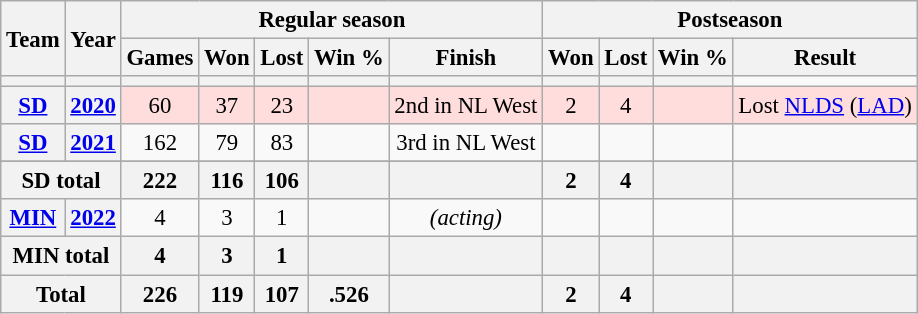<table class="wikitable" style="font-size: 95%; text-align:center;">
<tr>
<th rowspan="2">Team</th>
<th rowspan="2">Year</th>
<th colspan="5">Regular season</th>
<th colspan="4">Postseason</th>
</tr>
<tr>
<th>Games</th>
<th>Won</th>
<th>Lost</th>
<th>Win %</th>
<th>Finish</th>
<th>Won</th>
<th>Lost</th>
<th>Win %</th>
<th>Result</th>
</tr>
<tr>
<th></th>
<th></th>
<th></th>
<th></th>
<th></th>
<th></th>
<th></th>
<th></th>
<th></th>
<th></th>
</tr>
<tr ! style="background:#fdd;">
<th><a href='#'>SD</a></th>
<th><a href='#'>2020</a></th>
<td>60</td>
<td>37</td>
<td>23</td>
<td></td>
<td>2nd in NL West</td>
<td>2</td>
<td>4</td>
<td></td>
<td>Lost <a href='#'>NLDS</a> (<a href='#'>LAD</a>)</td>
</tr>
<tr>
<th><a href='#'>SD</a></th>
<th><a href='#'>2021</a></th>
<td>162</td>
<td>79</td>
<td>83</td>
<td></td>
<td>3rd in NL West</td>
<td></td>
<td></td>
<td></td>
<td></td>
</tr>
<tr>
</tr>
<tr>
<th colspan="2">SD total</th>
<th>222</th>
<th>116</th>
<th>106</th>
<th></th>
<th></th>
<th>2</th>
<th>4</th>
<th></th>
<th></th>
</tr>
<tr>
<th><a href='#'>MIN</a></th>
<th><a href='#'>2022</a></th>
<td>4</td>
<td>3</td>
<td>1</td>
<td></td>
<td><em>(acting)</em></td>
<td></td>
<td></td>
<td></td>
<td></td>
</tr>
<tr>
<th colspan="2">MIN total</th>
<th>4</th>
<th>3</th>
<th>1</th>
<th></th>
<th></th>
<th></th>
<th></th>
<th></th>
<th></th>
</tr>
<tr>
<th colspan="2">Total</th>
<th>226</th>
<th>119</th>
<th>107</th>
<th>.526</th>
<th></th>
<th>2</th>
<th>4</th>
<th></th>
<th></th>
</tr>
</table>
